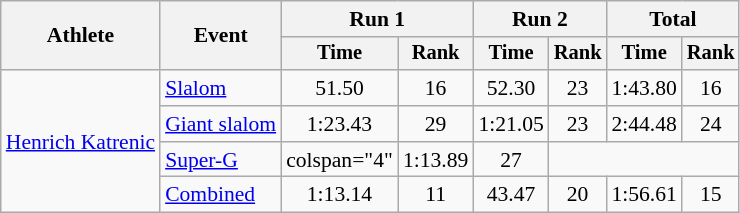<table class="wikitable" style="font-size:90%">
<tr>
<th rowspan=2>Athlete</th>
<th rowspan=2>Event</th>
<th colspan=2>Run 1</th>
<th colspan=2>Run 2</th>
<th colspan=2>Total</th>
</tr>
<tr style="font-size:95%">
<th>Time</th>
<th>Rank</th>
<th>Time</th>
<th>Rank</th>
<th>Time</th>
<th>Rank</th>
</tr>
<tr align=center>
<td align="left" rowspan="4"><a href='#'>Henrich Katrenic</a></td>
<td align="left"><a href='#'>Slalom</a></td>
<td>51.50</td>
<td>16</td>
<td>52.30</td>
<td>23</td>
<td>1:43.80</td>
<td>16</td>
</tr>
<tr align=center>
<td align="left"><a href='#'>Giant slalom</a></td>
<td>1:23.43</td>
<td>29</td>
<td>1:21.05</td>
<td>23</td>
<td>2:44.48</td>
<td>24</td>
</tr>
<tr align=center>
<td align="left"><a href='#'>Super-G</a></td>
<td>colspan="4" </td>
<td>1:13.89</td>
<td>27</td>
</tr>
<tr align=center>
<td align="left"><a href='#'>Combined</a></td>
<td>1:13.14</td>
<td>11</td>
<td>43.47</td>
<td>20</td>
<td>1:56.61</td>
<td>15</td>
</tr>
</table>
